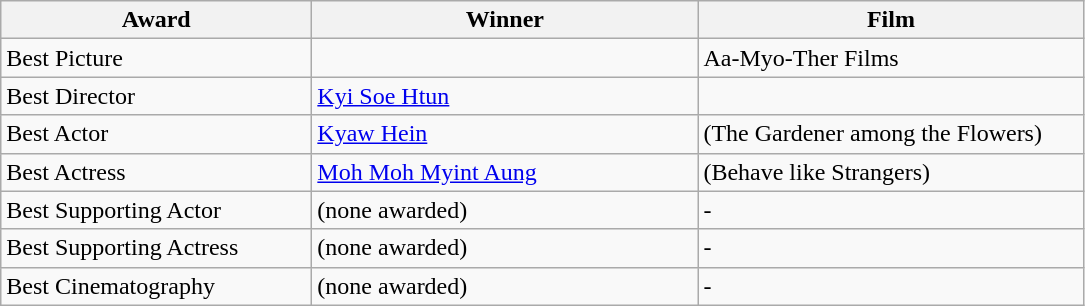<table class="wikitable">
<tr>
<th width="200"><strong>Award</strong></th>
<th width="250"><strong>Winner</strong></th>
<th width="250"><strong>Film</strong></th>
</tr>
<tr>
<td>Best Picture</td>
<td></td>
<td>Aa-Myo-Ther Films</td>
</tr>
<tr>
<td>Best Director</td>
<td><a href='#'>Kyi Soe Htun</a></td>
<td></td>
</tr>
<tr>
<td>Best Actor</td>
<td><a href='#'>Kyaw Hein</a></td>
<td> (The Gardener among the Flowers)</td>
</tr>
<tr>
<td>Best Actress</td>
<td><a href='#'>Moh Moh Myint Aung</a></td>
<td> (Behave like Strangers)</td>
</tr>
<tr>
<td>Best Supporting Actor</td>
<td>(none awarded)</td>
<td>-</td>
</tr>
<tr>
<td>Best Supporting Actress</td>
<td>(none awarded)</td>
<td>-</td>
</tr>
<tr>
<td>Best Cinematography</td>
<td>(none awarded)</td>
<td>-</td>
</tr>
</table>
